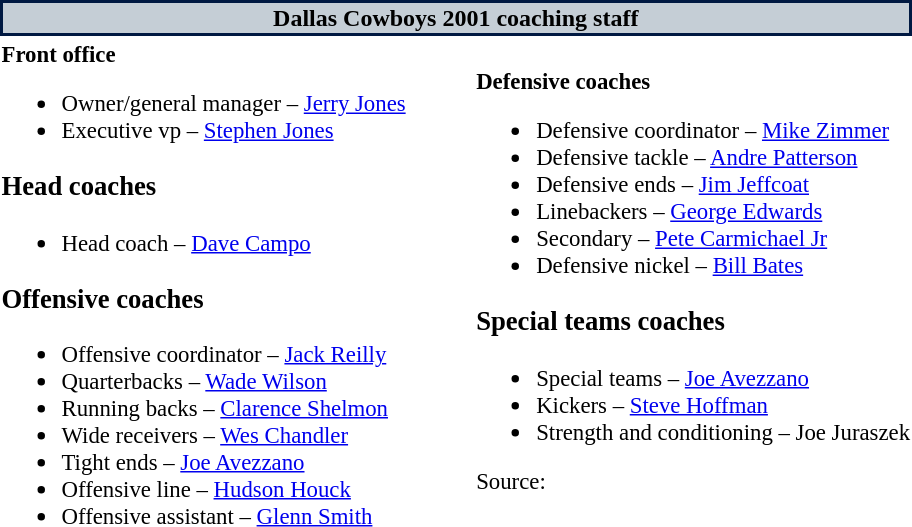<table class="toccolours" style="text-align: left;">
<tr>
<th colspan="7" style="background:#c5ced6; color:black; border: 2px solid #001942; text-align: center;">Dallas Cowboys 2001 coaching staff</th>
</tr>
<tr>
<td style="font-size: 95%;" valign="top"><strong>Front office</strong><br><ul><li>Owner/general manager – <a href='#'>Jerry Jones</a></li><li>Executive vp – <a href='#'>Stephen Jones</a></li></ul><h3>Head coaches</h3><ul><li>Head coach – <a href='#'>Dave Campo</a></li></ul><h3>Offensive coaches</h3><ul><li>Offensive coordinator – <a href='#'>Jack Reilly</a></li><li>Quarterbacks – <a href='#'>Wade Wilson</a></li><li>Running backs – <a href='#'>Clarence Shelmon</a></li><li>Wide receivers – <a href='#'>Wes Chandler</a></li><li>Tight ends – <a href='#'>Joe Avezzano</a></li><li>Offensive line – <a href='#'>Hudson Houck</a></li><li>Offensive assistant – <a href='#'>Glenn Smith</a></li></ul></td>
<td width="35"> </td>
<td valign="top"></td>
<td style="font-size: 95%;" valign="top"><br><strong>Defensive coaches</strong><ul><li>Defensive coordinator – <a href='#'>Mike Zimmer</a></li><li>Defensive tackle – <a href='#'>Andre Patterson</a></li><li>Defensive ends – <a href='#'>Jim Jeffcoat</a></li><li>Linebackers – <a href='#'>George Edwards</a></li><li>Secondary – <a href='#'>Pete Carmichael Jr</a></li><li>Defensive nickel – <a href='#'>Bill Bates</a></li></ul><h3>Special teams coaches</h3><ul><li>Special teams – <a href='#'>Joe Avezzano</a></li><li>Kickers – <a href='#'>Steve Hoffman</a></li><li>Strength and conditioning – Joe Juraszek</li></ul>Source:</td>
</tr>
</table>
